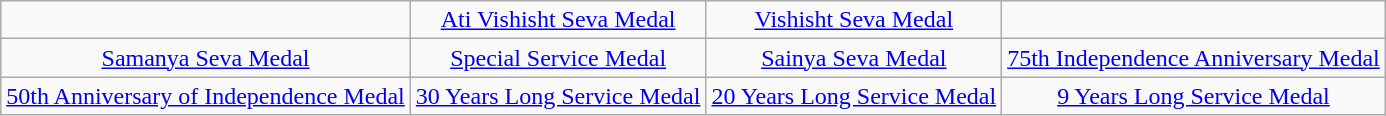<table class="wikitable" style="margin:1em auto; text-align:center;">
<tr>
<td align="centre"></td>
<td><a href='#'>Ati Vishisht Seva Medal</a></td>
<td><a href='#'>Vishisht Seva Medal</a></td>
<td></td>
</tr>
<tr>
<td><a href='#'>Samanya Seva Medal</a></td>
<td><a href='#'>Special Service Medal</a></td>
<td><a href='#'>Sainya Seva Medal</a></td>
<td><a href='#'>75th Independence Anniversary Medal</a></td>
</tr>
<tr>
<td><a href='#'>50th Anniversary of Independence Medal</a></td>
<td><a href='#'>30 Years Long Service Medal</a></td>
<td><a href='#'>20 Years Long Service Medal</a></td>
<td><a href='#'>9 Years Long Service Medal</a></td>
</tr>
</table>
